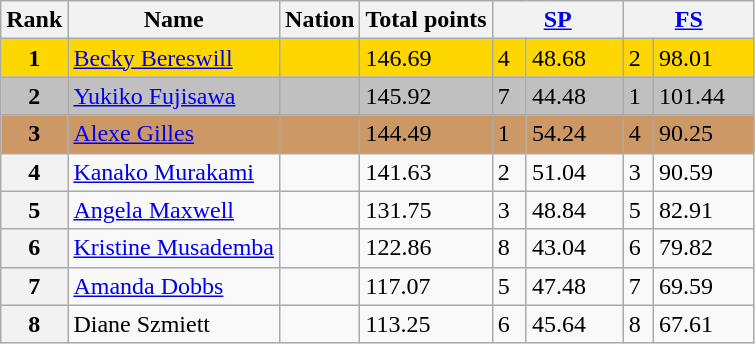<table class="wikitable">
<tr>
<th>Rank</th>
<th>Name</th>
<th>Nation</th>
<th>Total points</th>
<th colspan="2" width="80px"><a href='#'>SP</a></th>
<th colspan="2" width="80px"><a href='#'>FS</a></th>
</tr>
<tr bgcolor="gold">
<td align="center"><strong>1</strong></td>
<td><a href='#'>Becky Bereswill</a></td>
<td></td>
<td>146.69</td>
<td>4</td>
<td>48.68</td>
<td>2</td>
<td>98.01</td>
</tr>
<tr bgcolor="silver">
<td align="center"><strong>2</strong></td>
<td><a href='#'>Yukiko Fujisawa</a></td>
<td></td>
<td>145.92</td>
<td>7</td>
<td>44.48</td>
<td>1</td>
<td>101.44</td>
</tr>
<tr bgcolor="cc9966">
<td align="center"><strong>3</strong></td>
<td><a href='#'>Alexe Gilles</a></td>
<td></td>
<td>144.49</td>
<td>1</td>
<td>54.24</td>
<td>4</td>
<td>90.25</td>
</tr>
<tr>
<th>4</th>
<td><a href='#'>Kanako Murakami</a></td>
<td></td>
<td>141.63</td>
<td>2</td>
<td>51.04</td>
<td>3</td>
<td>90.59</td>
</tr>
<tr>
<th>5</th>
<td><a href='#'>Angela Maxwell</a></td>
<td></td>
<td>131.75</td>
<td>3</td>
<td>48.84</td>
<td>5</td>
<td>82.91</td>
</tr>
<tr>
<th>6</th>
<td><a href='#'>Kristine Musademba</a></td>
<td></td>
<td>122.86</td>
<td>8</td>
<td>43.04</td>
<td>6</td>
<td>79.82</td>
</tr>
<tr>
<th>7</th>
<td><a href='#'>Amanda Dobbs</a></td>
<td></td>
<td>117.07</td>
<td>5</td>
<td>47.48</td>
<td>7</td>
<td>69.59</td>
</tr>
<tr>
<th>8</th>
<td>Diane Szmiett</td>
<td></td>
<td>113.25</td>
<td>6</td>
<td>45.64</td>
<td>8</td>
<td>67.61</td>
</tr>
</table>
